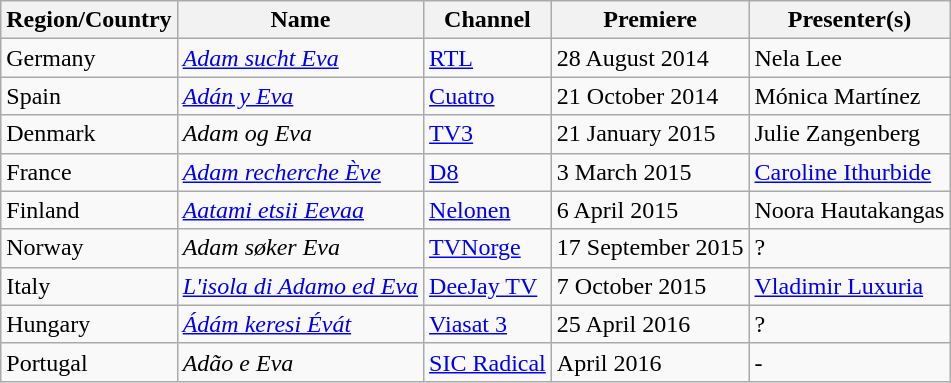<table class="wikitable">
<tr>
<th>Region/Country</th>
<th>Name</th>
<th>Channel</th>
<th>Premiere</th>
<th>Presenter(s)</th>
</tr>
<tr>
<td>Germany</td>
<td><em><a href='#'>Adam sucht Eva</a></em></td>
<td><a href='#'>RTL</a></td>
<td>28 August 2014</td>
<td>Nela Lee</td>
</tr>
<tr>
<td>Spain</td>
<td><em><a href='#'>Adán y Eva</a></em></td>
<td><a href='#'>Cuatro</a></td>
<td>21 October 2014</td>
<td>Mónica Martínez</td>
</tr>
<tr>
<td>Denmark</td>
<td><em>Adam og Eva</em></td>
<td><a href='#'>TV3</a></td>
<td>21 January 2015</td>
<td>Julie Zangenberg</td>
</tr>
<tr>
<td>France</td>
<td><em><a href='#'>Adam recherche Ève</a></em></td>
<td><a href='#'>D8</a></td>
<td>3 March 2015</td>
<td><a href='#'>Caroline Ithurbide</a></td>
</tr>
<tr>
<td>Finland</td>
<td><em><a href='#'>Aatami etsii Eevaa</a></em></td>
<td><a href='#'>Nelonen</a></td>
<td>6 April 2015</td>
<td>Noora Hautakangas</td>
</tr>
<tr>
<td>Norway</td>
<td><em>Adam søker Eva</em></td>
<td><a href='#'>TVNorge</a></td>
<td>17 September 2015</td>
<td>?</td>
</tr>
<tr>
<td>Italy</td>
<td><em><a href='#'>L'isola di Adamo ed Eva</a></em></td>
<td><a href='#'>DeeJay TV</a></td>
<td>7 October 2015</td>
<td><a href='#'>Vladimir Luxuria</a></td>
</tr>
<tr>
<td>Hungary</td>
<td><em><a href='#'>Ádám keresi Évát</a></em></td>
<td><a href='#'>Viasat 3</a></td>
<td>25 April 2016</td>
<td>?</td>
</tr>
<tr>
<td>Portugal</td>
<td><em>Adão e Eva</em></td>
<td><a href='#'>SIC Radical</a></td>
<td>April 2016</td>
<td>-</td>
</tr>
</table>
